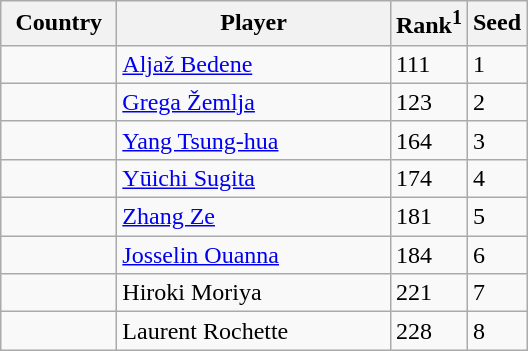<table class="sortable wikitable">
<tr>
<th width="70">Country</th>
<th width="175">Player</th>
<th>Rank<sup>1</sup></th>
<th>Seed</th>
</tr>
<tr>
<td></td>
<td><a href='#'>Aljaž Bedene</a></td>
<td>111</td>
<td>1</td>
</tr>
<tr>
<td></td>
<td><a href='#'>Grega Žemlja</a></td>
<td>123</td>
<td>2</td>
</tr>
<tr>
<td></td>
<td><a href='#'>Yang Tsung-hua</a></td>
<td>164</td>
<td>3</td>
</tr>
<tr>
<td></td>
<td><a href='#'>Yūichi Sugita</a></td>
<td>174</td>
<td>4</td>
</tr>
<tr>
<td></td>
<td><a href='#'>Zhang Ze</a></td>
<td>181</td>
<td>5</td>
</tr>
<tr>
<td></td>
<td><a href='#'>Josselin Ouanna</a></td>
<td>184</td>
<td>6</td>
</tr>
<tr>
<td></td>
<td>Hiroki Moriya</td>
<td>221</td>
<td>7</td>
</tr>
<tr>
<td></td>
<td>Laurent Rochette</td>
<td>228</td>
<td>8</td>
</tr>
</table>
